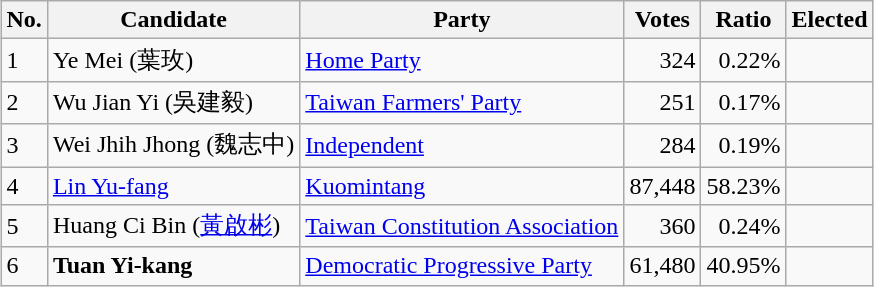<table class="wikitable" style="margin:1em auto;">
<tr>
<th>No.</th>
<th>Candidate</th>
<th>Party</th>
<th>Votes</th>
<th>Ratio</th>
<th>Elected</th>
</tr>
<tr>
<td>1</td>
<td>Ye Mei (葉玫)</td>
<td> <a href='#'>Home Party</a></td>
<td align="right">324</td>
<td align="right">0.22%</td>
<td></td>
</tr>
<tr>
<td>2</td>
<td>Wu Jian Yi (吳建毅)</td>
<td><a href='#'>Taiwan Farmers' Party</a></td>
<td align="right">251</td>
<td align="right">0.17%</td>
<td></td>
</tr>
<tr>
<td>3</td>
<td>Wei Jhih Jhong (魏志中)</td>
<td><a href='#'>Independent</a></td>
<td align="right">284</td>
<td align="right">0.19%</td>
<td></td>
</tr>
<tr>
<td>4</td>
<td><a href='#'>Lin Yu-fang</a></td>
<td><a href='#'>Kuomintang</a></td>
<td align="right">87,448</td>
<td align="right">58.23%</td>
<td align="center"></td>
</tr>
<tr>
<td>5</td>
<td>Huang Ci Bin (<a href='#'>黃啟彬</a>)</td>
<td><a href='#'>Taiwan Constitution Association</a></td>
<td align="right">360</td>
<td align="right">0.24%</td>
<td></td>
</tr>
<tr>
<td>6</td>
<td><strong>Tuan Yi-kang</strong></td>
<td><a href='#'>Democratic Progressive Party</a></td>
<td align="right">61,480</td>
<td align="right">40.95%</td>
<td></td>
</tr>
</table>
